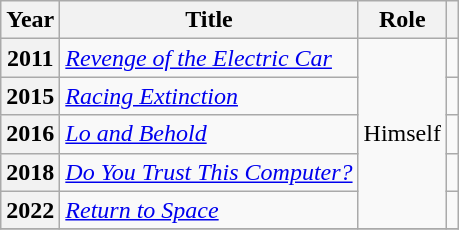<table class="wikitable plainrowheaders sortable">
<tr>
<th scope="col">Year</th>
<th scope="col">Title</th>
<th scope="col">Role<br></th>
<th scope="col" class="unsortable"></th>
</tr>
<tr>
<th scope="row">2011</th>
<td><em><a href='#'>Revenge of the Electric Car</a></em></td>
<td rowspan="5" style="text-align:center;">Himself</td>
<td style="text-align:center;"></td>
</tr>
<tr>
<th scope="row">2015</th>
<td><em><a href='#'>Racing Extinction</a></em></td>
<td style="text-align:center;"></td>
</tr>
<tr>
<th scope="row">2016</th>
<td><em><a href='#'>Lo and Behold</a></em></td>
<td style="text-align:center;"></td>
</tr>
<tr>
<th scope="row">2018</th>
<td><em><a href='#'>Do You Trust This Computer?</a></em></td>
<td style="text-align:center;"></td>
</tr>
<tr>
<th scope="row">2022</th>
<td><em><a href='#'>Return to Space</a></em></td>
<td style="text-align:center;"></td>
</tr>
<tr>
</tr>
</table>
